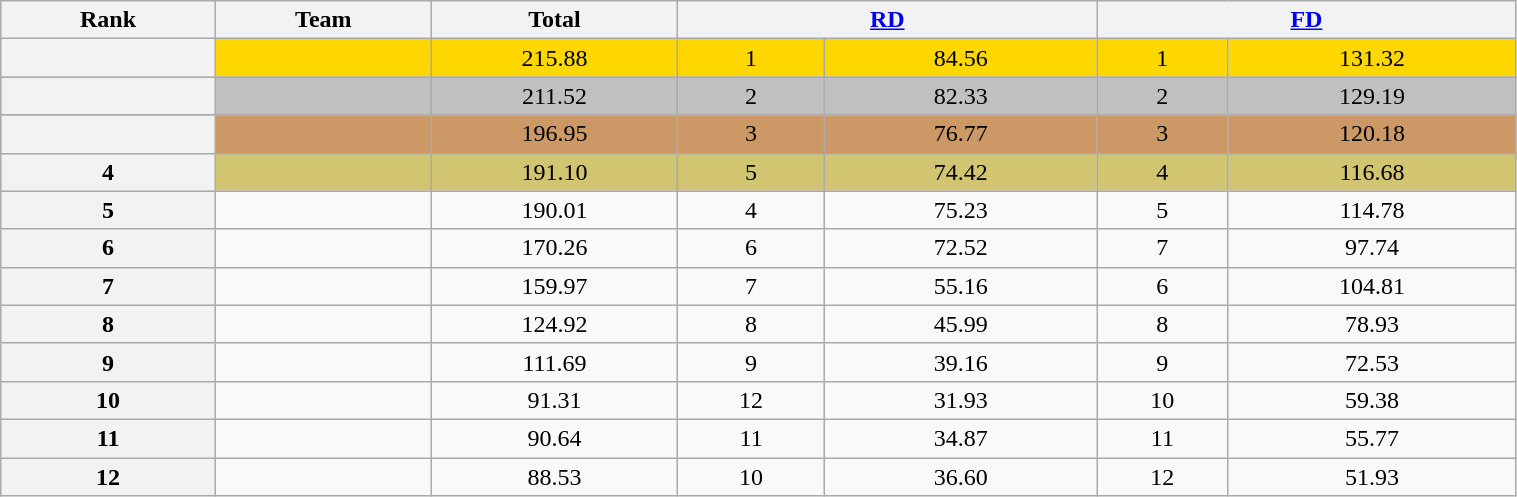<table class="wikitable sortable" style="text-align:left; width:80%">
<tr>
<th scope="col">Rank</th>
<th scope="col">Team</th>
<th scope="col">Total</th>
<th scope="col" colspan="2" width="80px"><a href='#'>RD</a></th>
<th scope="col" colspan="2" width="80px"><a href='#'>FD</a></th>
</tr>
<tr bgcolor="gold">
<th scope="row"></th>
<td></td>
<td align="center">215.88</td>
<td align="center">1</td>
<td align="center">84.56</td>
<td align="center">1</td>
<td align="center">131.32</td>
</tr>
<tr bgcolor="silver">
<th scope="row"></th>
<td></td>
<td align="center">211.52</td>
<td align="center">2</td>
<td align="center">82.33</td>
<td align="center">2</td>
<td align="center">129.19</td>
</tr>
<tr bgcolor="cc9966">
<th scope="row"></th>
<td></td>
<td align="center">196.95</td>
<td align="center">3</td>
<td align="center">76.77</td>
<td align="center">3</td>
<td align="center">120.18</td>
</tr>
<tr bgcolor="#d1c571">
<th scope="row">4</th>
<td></td>
<td align="center">191.10</td>
<td align="center">5</td>
<td align="center">74.42</td>
<td align="center">4</td>
<td align="center">116.68</td>
</tr>
<tr>
<th>5</th>
<td></td>
<td align="center">190.01</td>
<td align="center">4</td>
<td align="center">75.23</td>
<td align="center">5</td>
<td align="center">114.78</td>
</tr>
<tr>
<th>6</th>
<td></td>
<td align="center">170.26</td>
<td align="center">6</td>
<td align="center">72.52</td>
<td align="center">7</td>
<td align="center">97.74</td>
</tr>
<tr>
<th>7</th>
<td></td>
<td align="center">159.97</td>
<td align="center">7</td>
<td align="center">55.16</td>
<td align="center">6</td>
<td align="center">104.81</td>
</tr>
<tr>
<th>8</th>
<td></td>
<td align="center">124.92</td>
<td align="center">8</td>
<td align="center">45.99</td>
<td align="center">8</td>
<td align="center">78.93</td>
</tr>
<tr>
<th>9</th>
<td></td>
<td align="center">111.69</td>
<td align="center">9</td>
<td align="center">39.16</td>
<td align="center">9</td>
<td align="center">72.53</td>
</tr>
<tr>
<th>10</th>
<td></td>
<td align="center">91.31</td>
<td align="center">12</td>
<td align="center">31.93</td>
<td align="center">10</td>
<td align="center">59.38</td>
</tr>
<tr>
<th>11</th>
<td></td>
<td align="center">90.64</td>
<td align="center">11</td>
<td align="center">34.87</td>
<td align="center">11</td>
<td align="center">55.77</td>
</tr>
<tr>
<th>12</th>
<td></td>
<td align="center">88.53</td>
<td align="center">10</td>
<td align="center">36.60</td>
<td align="center">12</td>
<td align="center">51.93</td>
</tr>
</table>
